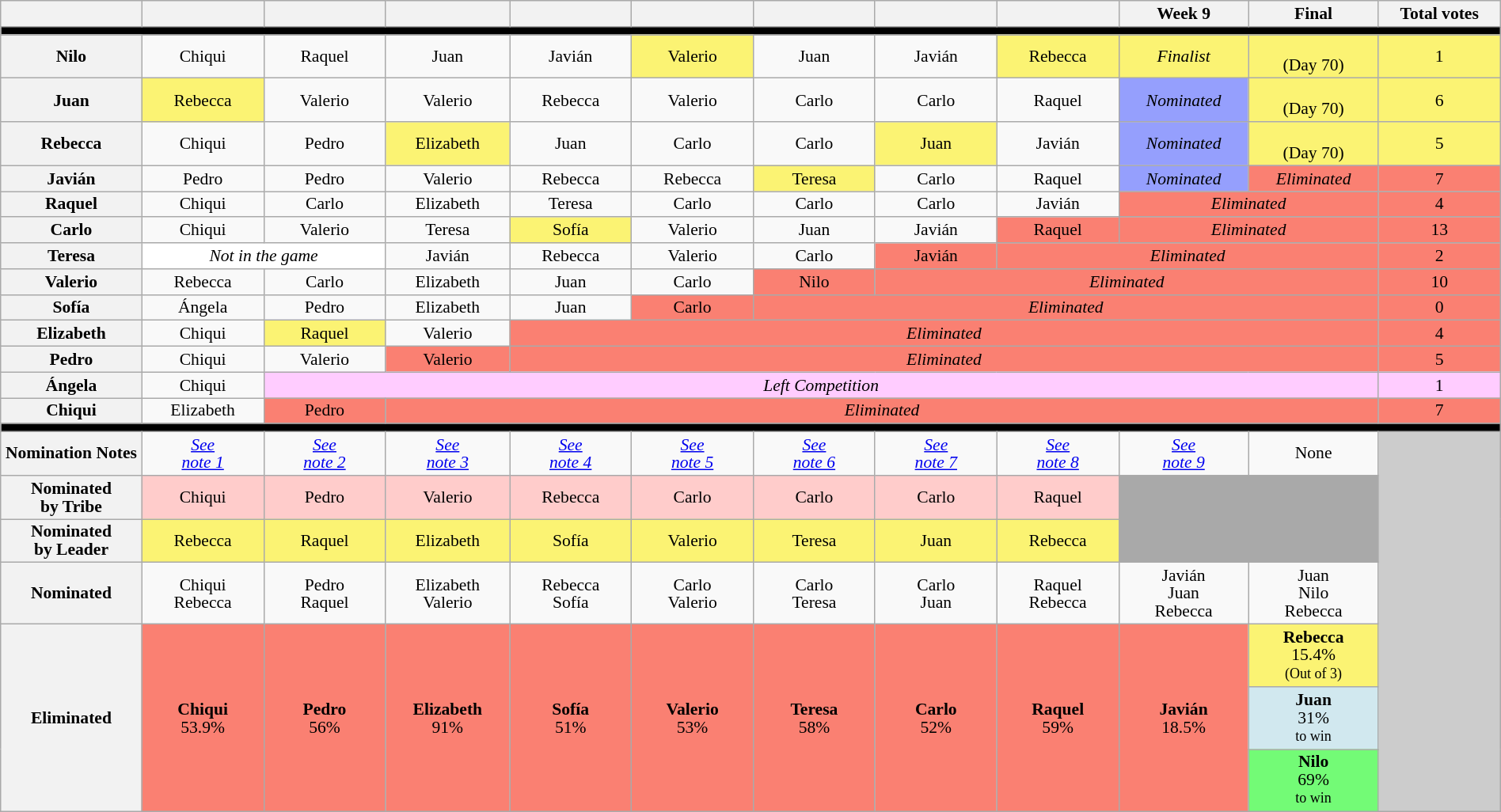<table class="wikitable" style="text-align:center; width: 100%; font-size:90%; line-height:15px;">
<tr>
<th ! style="width: 5%;"></th>
<th style="width: 5%;"></th>
<th style="width: 5%;"></th>
<th style="width: 5%;"></th>
<th style="width: 5%;"></th>
<th style="width: 5%;"></th>
<th style="width: 5%;"></th>
<th style="width: 5%;"></th>
<th style="width: 5%;"></th>
<th style="width: 5%;">Week 9</th>
<th style="width: 5%;">Final</th>
<th style="width: 5%;">Total votes</th>
</tr>
<tr>
<th style="background:#000000;" colspan="12"></th>
</tr>
<tr>
<th>Nilo</th>
<td>Chiqui</td>
<td>Raquel</td>
<td>Juan</td>
<td>Javián</td>
<td bgcolor="#FBF373">Valerio</td>
<td>Juan</td>
<td>Javián</td>
<td bgcolor="#FBF373">Rebecca</td>
<td bgcolor="#FBF373"><em>Finalist</em></td>
<td style="background:#FBF373"><strong></strong><br>(Day 70)</td>
<td style="background:#FBF373">1</td>
</tr>
<tr>
<th>Juan</th>
<td bgcolor="#FBF373">Rebecca</td>
<td>Valerio</td>
<td>Valerio</td>
<td>Rebecca</td>
<td>Valerio</td>
<td>Carlo</td>
<td>Carlo</td>
<td>Raquel</td>
<td style="background:#959FFD; text-align:center"><em>Nominated</em></td>
<td style="background:#FBF373;"><strong></strong><br>(Day 70)</td>
<td style="background:#FBF373">6</td>
</tr>
<tr>
<th>Rebecca</th>
<td>Chiqui</td>
<td>Pedro</td>
<td bgcolor="#FBF373">Elizabeth</td>
<td>Juan</td>
<td>Carlo</td>
<td>Carlo</td>
<td bgcolor="#FBF373">Juan</td>
<td>Javián</td>
<td style="background:#959FFD; text-align:center"><em>Nominated</em></td>
<td style="background:#FBF373"><strong></strong><br>(Day 70)</td>
<td style="background:#FBF373">5</td>
</tr>
<tr>
<th>Javián</th>
<td>Pedro</td>
<td>Pedro</td>
<td>Valerio</td>
<td>Rebecca</td>
<td>Rebecca</td>
<td bgcolor="#FBF373">Teresa</td>
<td>Carlo</td>
<td>Raquel</td>
<td style="background:#959FFD; text-align:center"><em>Nominated</em></td>
<td style="background:#fa8072"><em>Eliminated</em> <br></td>
<td style="background:#fa8072">7</td>
</tr>
<tr>
<th>Raquel</th>
<td>Chiqui</td>
<td>Carlo</td>
<td>Elizabeth</td>
<td>Teresa</td>
<td>Carlo</td>
<td>Carlo</td>
<td>Carlo</td>
<td>Javián</td>
<td style="background:#fa8072" colspan="2"><em>Eliminated</em> <br></td>
<td style="background:#fa8072">4</td>
</tr>
<tr>
<th>Carlo</th>
<td>Chiqui</td>
<td>Valerio</td>
<td>Teresa</td>
<td bgcolor="#FBF373">Sofía</td>
<td>Valerio</td>
<td>Juan</td>
<td>Javián</td>
<td bgcolor="#fa8072">Raquel</td>
<td style="background:#fa8072; text-align:center" colspan="2"><em>Eliminated</em> <br></td>
<td style="background:#fa8072">13</td>
</tr>
<tr>
<th>Teresa</th>
<td style="background:#fff;" colspan=2><em>Not in the game</em></td>
<td>Javián</td>
<td>Rebecca</td>
<td>Valerio</td>
<td>Carlo</td>
<td bgcolor="#fa8072">Javián</td>
<td style="background:#fa8072" colspan="3"><em>Eliminated</em> <br></td>
<td style="background:#fa8072">2</td>
</tr>
<tr>
<th>Valerio</th>
<td>Rebecca</td>
<td>Carlo</td>
<td>Elizabeth</td>
<td>Juan</td>
<td>Carlo</td>
<td bgcolor="#fa8072">Nilo</td>
<td style="background:#fa8072; text-align:center" colspan="4"><em>Eliminated</em> <br></td>
<td style="background:#fa8072">10</td>
</tr>
<tr>
<th>Sofía</th>
<td>Ángela</td>
<td>Pedro</td>
<td>Elizabeth</td>
<td>Juan</td>
<td bgcolor="#fa8072">Carlo</td>
<td style="background:#fa8072" colspan="5"><em>Eliminated</em> <br></td>
<td style="background:#fa8072">0</td>
</tr>
<tr>
<th>Elizabeth</th>
<td>Chiqui</td>
<td bgcolor="#FBF373">Raquel</td>
<td>Valerio</td>
<td style="background:#fa8072" colspan="7"><em>Eliminated</em> <br></td>
<td style="background:#fa8072">4</td>
</tr>
<tr>
<th>Pedro</th>
<td>Chiqui</td>
<td>Valerio</td>
<td bgcolor="#fa8072">Valerio</td>
<td style="background:#fa8072" colspan="7"><em>Eliminated</em> <br></td>
<td style="background:#fa8072">5</td>
</tr>
<tr>
<th>Ángela</th>
<td>Chiqui</td>
<td style="background:#FFCCFF" colspan="9"><em>Left Competition</em> <br></td>
<td style="background:#FFCCFF">1</td>
</tr>
<tr>
<th>Chiqui</th>
<td>Elizabeth</td>
<td bgcolor="#fa8072">Pedro</td>
<td style="background:#fa8072" colspan="8"><em>Eliminated</em> <br></td>
<td style="background:#fa8072">7</td>
</tr>
<tr>
<th style="background:#000000" colspan="12"></th>
</tr>
<tr>
<th>Nomination Notes</th>
<td><em><a href='#'>See<br>note 1</a></em></td>
<td><em><a href='#'>See<br>note 2</a></em></td>
<td><em><a href='#'>See<br>note 3</a></em></td>
<td><em><a href='#'>See<br>note 4</a></em></td>
<td><em><a href='#'>See<br>note 5</a></em></td>
<td><em><a href='#'>See<br>note 6</a></em></td>
<td><em><a href='#'>See<br>note 7</a></em></td>
<td><em><a href='#'>See<br>note 8</a></em></td>
<td><em><a href='#'>See<br>note 9</a></em></td>
<td>None</td>
<td rowspan="8" style="background-color: #CCCCCC;"></td>
</tr>
<tr>
<th>Nominated<br>by Tribe</th>
<td bgcolor="#ffcccb">Chiqui</td>
<td bgcolor="#ffcccb">Pedro</td>
<td bgcolor="#ffcccb">Valerio</td>
<td bgcolor="#ffcccb">Rebecca</td>
<td bgcolor="#ffcccb">Carlo</td>
<td bgcolor="#ffcccb">Carlo</td>
<td bgcolor="#ffcccb">Carlo</td>
<td bgcolor="#ffcccb">Raquel</td>
<td rowspan=2 colspan=2 bgcolor="darkgray"></td>
</tr>
<tr>
<th>Nominated<br>by Leader</th>
<td bgcolor="#FBF373">Rebecca</td>
<td bgcolor="#FBF373">Raquel</td>
<td bgcolor="#FBF373">Elizabeth</td>
<td bgcolor="#FBF373">Sofía</td>
<td bgcolor="#FBF373">Valerio</td>
<td bgcolor="#FBF373">Teresa</td>
<td bgcolor="#FBF373">Juan</td>
<td bgcolor="#FBF373">Rebecca</td>
</tr>
<tr>
<th>Nominated</th>
<td>Chiqui<br>Rebecca</td>
<td>Pedro<br>Raquel</td>
<td>Elizabeth<br>Valerio</td>
<td>Rebecca<br>Sofía</td>
<td>Carlo<br>Valerio</td>
<td>Carlo<br>Teresa</td>
<td>Carlo<br>Juan</td>
<td>Raquel<br>Rebecca</td>
<td>Javián<br>Juan<br>Rebecca</td>
<td>Juan<br>Nilo<br>Rebecca</td>
</tr>
<tr>
<th rowspan=3>Eliminated</th>
<td rowspan=3 style="background:#FA8072"><strong>Chiqui</strong><br>53.9%<br><small></small></td>
<td rowspan=3 style="background:#FA8072"><strong>Pedro</strong><br>56%<br><small></small></td>
<td rowspan=3 style="background:#FA8072"><strong>Elizabeth</strong><br>91%<br><small></small></td>
<td rowspan=3 style="background:#FA8072"><strong>Sofía</strong><br>51%<br><small></small></td>
<td rowspan=3 style="background:#FA8072"><strong>Valerio</strong><br>53%<br><small></small></td>
<td rowspan=3 style="background:#FA8072"><strong>Teresa</strong><br>58%<br><small></small></td>
<td rowspan=3 style="background:#FA8072"><strong>Carlo</strong><br>52%<br><small></small></td>
<td rowspan=3 style="background:#FA8072"><strong>Raquel</strong><br>59%<br><small></small></td>
<td rowspan=3 style="background:#FA8072"><strong>Javián</strong><br>18.5%<br><small></small></td>
<td style="background:#FBF373"><strong>Rebecca</strong><br>15.4%<br><small>(Out of 3)</small></td>
</tr>
<tr>
<td style="background:#D1E8EF"><strong>Juan</strong><br>31%<br><small>to win</small></td>
</tr>
<tr>
<td style="background:#73FB76"><strong>Nilo</strong><br>69%<br><small>to win</small></td>
</tr>
</table>
